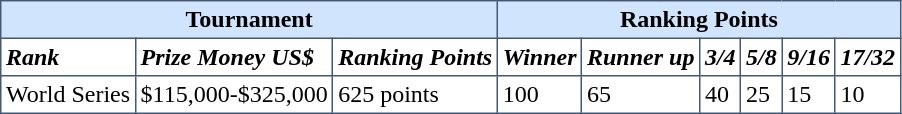<table cellpadding="3" cellspacing="4" border="1" style="border:#435877 solid 1px; border-collapse: collapse;">
<tr bgcolor="#d1e4fd">
<th colspan=3>Tournament</th>
<th colspan=6>Ranking Points</th>
</tr>
<tr>
<td><strong><em>Rank</em></strong></td>
<td><strong><em>Prize Money US$</em></strong></td>
<td><strong><em>Ranking Points</em></strong></td>
<td><strong><em>Winner</em></strong></td>
<td><strong><em>Runner up</em></strong></td>
<td><strong><em>3/4</em></strong></td>
<td><strong><em>5/8</em></strong></td>
<td><strong><em>9/16</em></strong></td>
<td><strong><em>17/32</em></strong></td>
</tr>
<tr>
<td>World Series</td>
<td>$115,000-$325,000</td>
<td>625 points</td>
<td>100</td>
<td>65</td>
<td>40</td>
<td>25</td>
<td>15</td>
<td>10</td>
</tr>
</table>
